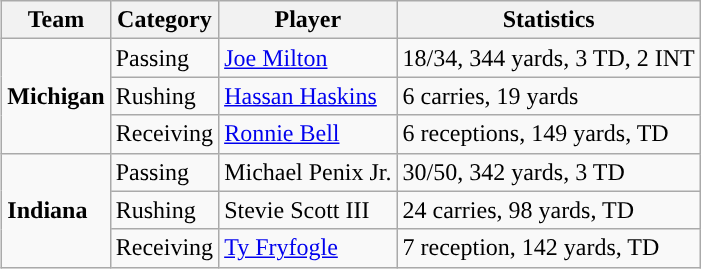<table class="wikitable" style="float: right;">
<tr>
<th>Team</th>
<th>Category</th>
<th>Player</th>
<th>Statistics</th>
</tr>
<tr>
<td rowspan=3><strong>Michigan</strong></td>
<td>Passing</td>
<td><a href='#'>Joe Milton</a></td>
<td>18/34, 344 yards, 3 TD, 2 INT</td>
</tr>
<tr>
<td>Rushing</td>
<td><a href='#'>Hassan Haskins</a></td>
<td>6 carries, 19 yards</td>
</tr>
<tr>
<td>Receiving</td>
<td><a href='#'>Ronnie Bell</a></td>
<td>6 receptions, 149 yards, TD</td>
</tr>
<tr>
<td rowspan=3><strong>Indiana</strong></td>
<td>Passing</td>
<td>Michael Penix Jr.</td>
<td>30/50, 342 yards, 3 TD</td>
</tr>
<tr>
<td>Rushing</td>
<td>Stevie Scott III</td>
<td>24 carries, 98 yards, TD</td>
</tr>
<tr>
<td>Receiving</td>
<td><a href='#'>Ty Fryfogle</a></td>
<td>7 reception, 142 yards, TD</td>
</tr>
</table>
